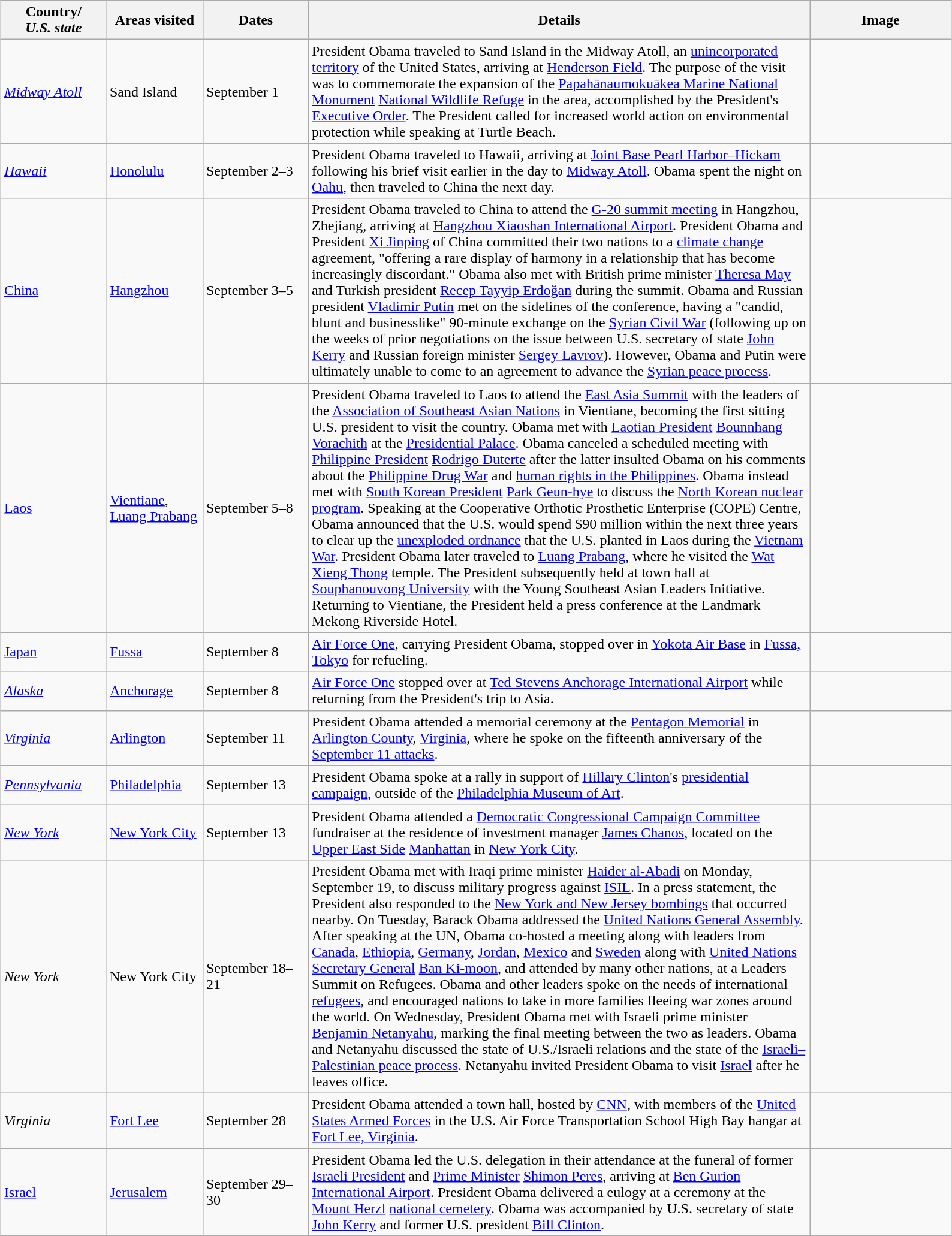<table class="wikitable" style="margin: 1em auto 1em auto">
<tr>
<th width=110>Country/<br><em>U.S. state</em></th>
<th width=100>Areas visited</th>
<th width=110>Dates</th>
<th width=550>Details</th>
<th width=150>Image</th>
</tr>
<tr>
<td><em><a href='#'>Midway Atoll</a></em></td>
<td>Sand Island</td>
<td>September 1</td>
<td>President Obama traveled to Sand Island in the Midway Atoll, an <a href='#'>unincorporated territory</a> of the United States, arriving at <a href='#'>Henderson Field</a>. The purpose of the visit was to commemorate the expansion of the <a href='#'>Papahānaumokuākea Marine National Monument</a> <a href='#'>National Wildlife Refuge</a> in the area, accomplished by the President's <a href='#'>Executive Order</a>. The President called for increased world action on environmental protection while speaking at Turtle Beach.</td>
<td></td>
</tr>
<tr>
<td> <em><a href='#'>Hawaii</a></em></td>
<td><a href='#'>Honolulu</a></td>
<td>September 2–3</td>
<td>President Obama traveled to Hawaii, arriving at <a href='#'>Joint Base Pearl Harbor–Hickam</a> following his brief visit earlier in the day to <a href='#'>Midway Atoll</a>. Obama spent the night on <a href='#'>Oahu</a>, then traveled to China the next day.</td>
<td></td>
</tr>
<tr>
<td> <a href='#'>China</a></td>
<td><a href='#'>Hangzhou</a></td>
<td>September 3–5</td>
<td>President Obama traveled to China to attend the <a href='#'>G-20 summit meeting</a> in Hangzhou, Zhejiang, arriving at <a href='#'>Hangzhou Xiaoshan International Airport</a>. President Obama and President <a href='#'>Xi Jinping</a> of China committed their two nations to a <a href='#'>climate change</a> agreement, "offering a rare display of harmony in a relationship that has become increasingly discordant." Obama also met with British prime minister <a href='#'>Theresa May</a> and Turkish president <a href='#'>Recep Tayyip Erdoğan</a> during the summit. Obama and Russian president <a href='#'>Vladimir Putin</a> met on the sidelines of the conference, having a "candid, blunt and businesslike" 90-minute exchange on the <a href='#'>Syrian Civil War</a> (following up on the weeks of prior negotiations on the issue between U.S. secretary of state <a href='#'>John Kerry</a> and Russian foreign minister <a href='#'>Sergey Lavrov</a>). However, Obama and Putin were ultimately unable to come to an agreement to advance the <a href='#'>Syrian peace process</a>.</td>
<td></td>
</tr>
<tr>
<td> <a href='#'>Laos</a></td>
<td><a href='#'>Vientiane</a>, <a href='#'>Luang Prabang</a></td>
<td>September 5–8</td>
<td>President Obama traveled to Laos to attend the <a href='#'>East Asia Summit</a> with the leaders of the <a href='#'>Association of Southeast Asian Nations</a> in Vientiane, becoming the first sitting U.S. president to visit the country. Obama met with <a href='#'>Laotian President</a> <a href='#'>Bounnhang Vorachith</a> at the <a href='#'>Presidential Palace</a>. Obama canceled a scheduled meeting with <a href='#'>Philippine President</a> <a href='#'>Rodrigo Duterte</a> after the latter insulted Obama on his comments about the <a href='#'>Philippine Drug War</a> and <a href='#'>human rights in the Philippines</a>. Obama instead met with <a href='#'>South Korean President</a> <a href='#'>Park Geun-hye</a> to discuss the <a href='#'>North Korean nuclear program</a>. Speaking at the Cooperative Orthotic Prosthetic Enterprise (COPE) Centre, Obama announced that the U.S. would spend $90 million within the next three years to clear up the <a href='#'>unexploded ordnance</a> that the U.S. planted in Laos during the <a href='#'>Vietnam War</a>. President Obama later traveled to <a href='#'>Luang Prabang</a>, where he visited the <a href='#'>Wat Xieng Thong</a> temple. The President subsequently held at town hall at <a href='#'>Souphanouvong University</a> with the Young Southeast Asian Leaders Initiative. Returning to Vientiane, the President held a press conference at the Landmark Mekong Riverside Hotel.</td>
<td></td>
</tr>
<tr>
<td> <a href='#'>Japan</a></td>
<td><a href='#'>Fussa</a></td>
<td>September 8</td>
<td><a href='#'>Air Force One</a>, carrying President Obama, stopped over in <a href='#'>Yokota Air Base</a> in <a href='#'>Fussa, Tokyo</a> for refueling.</td>
<td></td>
</tr>
<tr>
<td> <em><a href='#'>Alaska</a></em></td>
<td><a href='#'>Anchorage</a></td>
<td>September 8</td>
<td><a href='#'>Air Force One</a> stopped over at <a href='#'>Ted Stevens Anchorage International Airport</a> while returning from the President's trip to Asia.</td>
<td></td>
</tr>
<tr>
<td> <em><a href='#'>Virginia</a></em></td>
<td><a href='#'>Arlington</a></td>
<td>September 11</td>
<td>President Obama attended a memorial ceremony at the <a href='#'>Pentagon Memorial</a> in <a href='#'>Arlington County</a>, <a href='#'>Virginia</a>, where he spoke on the fifteenth anniversary of the <a href='#'>September 11 attacks</a>.</td>
<td></td>
</tr>
<tr>
<td> <em><a href='#'>Pennsylvania</a></em></td>
<td><a href='#'>Philadelphia</a></td>
<td>September 13</td>
<td>President Obama spoke at a rally in support of <a href='#'>Hillary Clinton</a>'s <a href='#'>presidential campaign</a>, outside of the <a href='#'>Philadelphia Museum of Art</a>.</td>
<td></td>
</tr>
<tr>
<td> <em><a href='#'>New York</a></em></td>
<td><a href='#'>New York City</a></td>
<td>September 13</td>
<td>President Obama attended a <a href='#'>Democratic Congressional Campaign Committee</a> fundraiser at the residence of investment manager <a href='#'>James Chanos</a>, located on the <a href='#'>Upper East Side</a> <a href='#'>Manhattan</a> in <a href='#'>New York City</a>.</td>
<td></td>
</tr>
<tr>
<td> <em>New York</em></td>
<td>New York City</td>
<td>September 18–21</td>
<td>President Obama met with Iraqi prime minister <a href='#'>Haider al-Abadi</a> on Monday, September 19, to discuss military progress against <a href='#'>ISIL</a>. In a press statement, the President also responded to the <a href='#'>New York and New Jersey bombings</a> that occurred nearby. On Tuesday, Barack Obama addressed the <a href='#'>United Nations General Assembly</a>. After speaking at the UN, Obama co-hosted a meeting along with leaders from <a href='#'>Canada</a>, <a href='#'>Ethiopia</a>, <a href='#'>Germany</a>, <a href='#'>Jordan</a>, <a href='#'>Mexico</a> and <a href='#'>Sweden</a> along with <a href='#'>United Nations Secretary General</a> <a href='#'>Ban Ki-moon</a>, and attended by many other nations, at a Leaders Summit on Refugees. Obama and other leaders spoke on the needs of international <a href='#'>refugees</a>, and encouraged nations to take in more families fleeing war zones around the world. On Wednesday, President Obama met with Israeli prime minister <a href='#'>Benjamin Netanyahu</a>, marking the final meeting between the two as leaders. Obama and Netanyahu discussed the state of U.S./Israeli relations and the state of the <a href='#'>Israeli–Palestinian peace process</a>. Netanyahu invited President Obama to visit <a href='#'>Israel</a> after he leaves office.</td>
<td></td>
</tr>
<tr>
<td> <em>Virginia</em></td>
<td><a href='#'>Fort Lee</a></td>
<td>September 28</td>
<td>President Obama attended a town hall, hosted by <a href='#'>CNN</a>, with members of the <a href='#'>United States Armed Forces</a> in the U.S. Air Force Transportation School High Bay hangar at <a href='#'>Fort Lee, Virginia</a>.</td>
<td></td>
</tr>
<tr>
<td> <a href='#'>Israel</a></td>
<td><a href='#'>Jerusalem</a></td>
<td>September 29–30</td>
<td>President Obama led the U.S. delegation in their attendance at the funeral of former <a href='#'>Israeli President</a> and <a href='#'>Prime Minister</a> <a href='#'>Shimon Peres</a>, arriving at <a href='#'>Ben Gurion International Airport</a>. President Obama delivered a eulogy at a ceremony at the <a href='#'>Mount Herzl</a> <a href='#'>national cemetery</a>. Obama was accompanied by U.S. secretary of state <a href='#'>John Kerry</a> and former U.S. president <a href='#'>Bill Clinton</a>.</td>
<td></td>
</tr>
</table>
